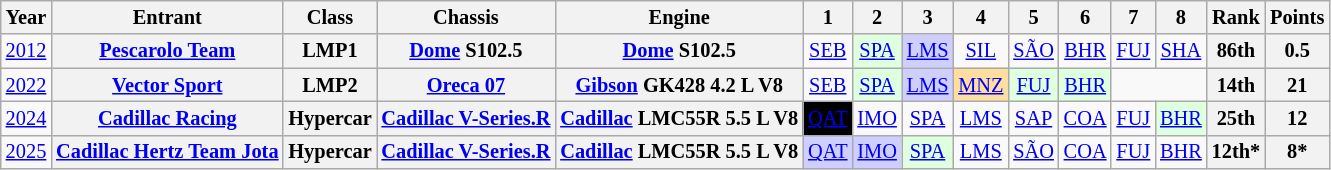<table class="wikitable" style="text-align:center; font-size:85%">
<tr>
<th>Year</th>
<th>Entrant</th>
<th>Class</th>
<th>Chassis</th>
<th>Engine</th>
<th>1</th>
<th>2</th>
<th>3</th>
<th>4</th>
<th>5</th>
<th>6</th>
<th>7</th>
<th>8</th>
<th>Rank</th>
<th>Points</th>
</tr>
<tr>
<td><a href='#'>2012</a></td>
<th nowrap><a href='#'>Pescarolo Team</a></th>
<th>LMP1</th>
<th nowrap><a href='#'>Dome</a> S102.5</th>
<th nowrap><a href='#'>Dome</a> S102.5</th>
<td><a href='#'>SEB</a></td>
<td style="background:#DFFFDF;"><a href='#'>SPA</a><br></td>
<td style="background:#CFCFFF;"><a href='#'>LMS</a><br></td>
<td><a href='#'>SIL</a></td>
<td><a href='#'>SÃO</a></td>
<td><a href='#'>BHR</a></td>
<td><a href='#'>FUJ</a></td>
<td><a href='#'>SHA</a></td>
<th>86th</th>
<th>0.5</th>
</tr>
<tr>
<td><a href='#'>2022</a></td>
<th nowrap><a href='#'>Vector Sport</a></th>
<th>LMP2</th>
<th nowrap><a href='#'>Oreca 07</a></th>
<th nowrap><a href='#'>Gibson</a> GK428 4.2 L V8</th>
<td><a href='#'>SEB</a></td>
<td style="background:#DFFFDF;"><a href='#'>SPA</a><br></td>
<td style="background:#CFCFFF;"><a href='#'>LMS</a><br></td>
<td style="background:#FFDF9F;"><a href='#'>MNZ</a><br></td>
<td style="background:#DFFFDF;"><a href='#'>FUJ</a><br></td>
<td style="background:#DFFFDF;"><a href='#'>BHR</a><br></td>
<td colspan=2></td>
<th>14th</th>
<th>21</th>
</tr>
<tr>
<td><a href='#'>2024</a></td>
<th nowrap><a href='#'>Cadillac Racing</a></th>
<th>Hypercar</th>
<th nowrap><a href='#'>Cadillac V-Series.R</a></th>
<th nowrap><a href='#'>Cadillac</a> LMC55R 5.5 L V8</th>
<td style="background-color:#000000;color:white"><a href='#'><span>QAT</span></a><br></td>
<td><a href='#'>IMO</a></td>
<td><a href='#'>SPA</a></td>
<td><a href='#'>LMS</a></td>
<td><a href='#'>SAP</a></td>
<td><a href='#'>COA</a></td>
<td><a href='#'>FUJ</a></td>
<td style="background:#DFFFDF;"><a href='#'>BHR</a><br></td>
<th>25th</th>
<th>12</th>
</tr>
<tr>
<td><a href='#'>2025</a></td>
<th><a href='#'>Cadillac Hertz Team Jota</a></th>
<th>Hypercar</th>
<th><a href='#'>Cadillac V-Series.R</a></th>
<th><a href='#'>Cadillac</a> LMC55R 5.5 L V8</th>
<td style="background:#CFCFFF;"><a href='#'>QAT</a><br></td>
<td style="background:#CFCFFF;"><a href='#'>IMO</a><br></td>
<td style="background:#DFFFDF;"><a href='#'>SPA</a><br></td>
<td style="background:#;"><a href='#'>LMS</a><br></td>
<td style="background:#;"><a href='#'>SÃO</a><br></td>
<td style="background:#;"><a href='#'>COA</a><br></td>
<td style="background:#;"><a href='#'>FUJ</a><br></td>
<td style="background:#;"><a href='#'>BHR</a><br></td>
<th>12th*</th>
<th>8*</th>
</tr>
</table>
